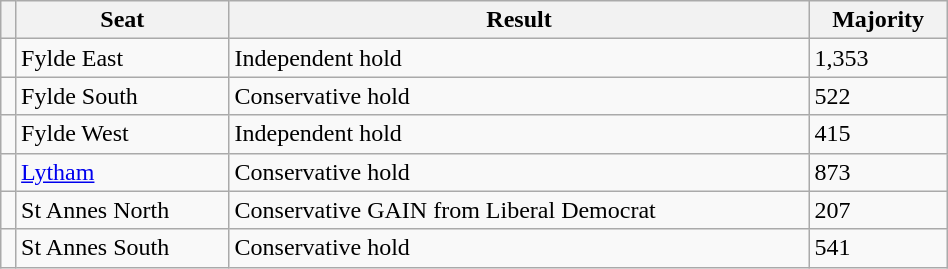<table class="wikitable" style="right; width:50%">
<tr>
<th></th>
<th>Seat</th>
<th>Result</th>
<th>Majority</th>
</tr>
<tr>
<td></td>
<td>Fylde East</td>
<td>Independent hold</td>
<td>1,353</td>
</tr>
<tr>
<td></td>
<td>Fylde South</td>
<td>Conservative hold</td>
<td>522</td>
</tr>
<tr>
<td></td>
<td>Fylde West</td>
<td>Independent hold</td>
<td>415</td>
</tr>
<tr>
<td></td>
<td><a href='#'>Lytham</a></td>
<td>Conservative hold</td>
<td>873</td>
</tr>
<tr>
<td></td>
<td>St Annes North</td>
<td>Conservative GAIN from Liberal Democrat</td>
<td>207</td>
</tr>
<tr>
<td></td>
<td>St Annes South</td>
<td>Conservative hold</td>
<td>541</td>
</tr>
</table>
